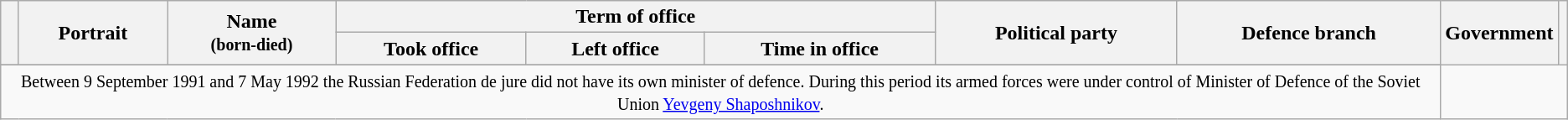<table class="wikitable" style="text-align:center;">
<tr>
<th rowspan=2></th>
<th rowspan=2>Portrait</th>
<th rowspan=2>Name<br><small>(born-died)</small></th>
<th colspan=3>Term of office</th>
<th colspan=2 rowspan=2>Political party</th>
<th rowspan=2>Defence branch</th>
<th rowspan=2>Government</th>
<th rowspan=2></th>
</tr>
<tr>
<th>Took office</th>
<th>Left office</th>
<th>Time in office</th>
</tr>
<tr>
</tr>
<tr>
<td colspan=9><small>Between 9 September 1991 and 7 May 1992 the Russian Federation de jure did not have its own minister of defence. During this period its armed forces were under control of Minister of Defence of the Soviet Union <a href='#'>Yevgeny Shaposhnikov</a>.</small><br>







</td>
</tr>
</table>
